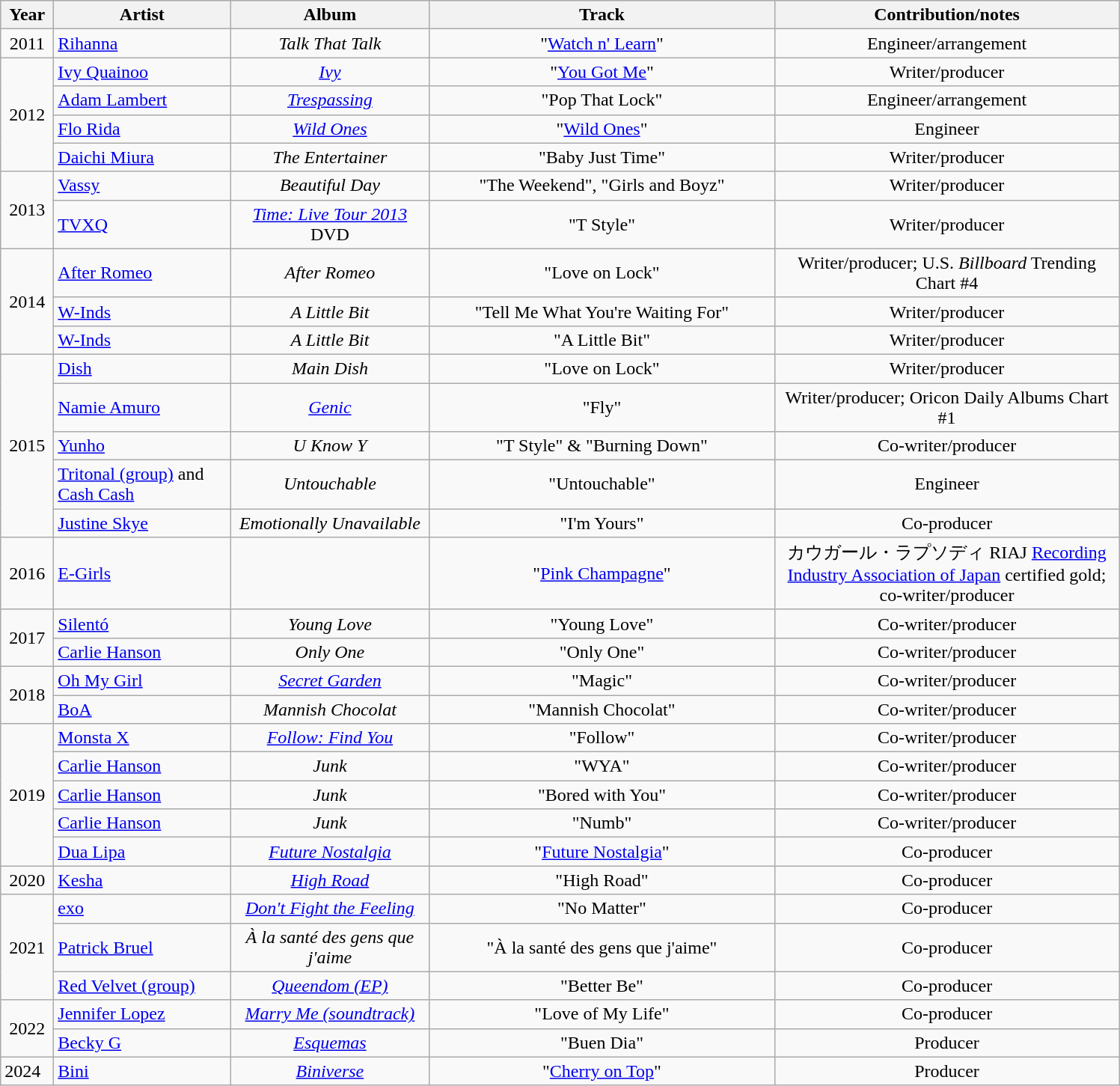<table class="wikitable">
<tr ">
<th style="vertical-align:top; text-align:center; width:40px;">Year</th>
<th style="vertical-align:top; text-align:center; width:150px;">Artist</th>
<th style="vertical-align:top; text-align:center; width:170px;">Album</th>
<th style="vertical-align:top; text-align:center; width:300px;">Track</th>
<th style="vertical-align:top; text-align:center; width:300px;">Contribution/notes</th>
</tr>
<tr>
<td style="text-align:center;">2011</td>
<td align="left"><a href='#'>Rihanna</a></td>
<td style="text-align:center;"><em>Talk That Talk</em></td>
<td style="text-align:center;">"<a href='#'>Watch n' Learn</a>"</td>
<td style="text-align:center;">Engineer/arrangement</td>
</tr>
<tr>
<td rowspan="4" style="text-align:center;">2012</td>
<td align="left"><a href='#'>Ivy Quainoo</a></td>
<td style="text-align:center;"><em><a href='#'>Ivy</a></em></td>
<td style="text-align:center;">"<a href='#'>You Got Me</a>"</td>
<td style="text-align:center;">Writer/producer</td>
</tr>
<tr>
<td align="left"><a href='#'>Adam Lambert</a></td>
<td style="text-align:center;"><em><a href='#'>Trespassing</a></em></td>
<td style="text-align:center;">"Pop That Lock"</td>
<td style="text-align:center;">Engineer/arrangement</td>
</tr>
<tr>
<td align="left"><a href='#'>Flo Rida</a></td>
<td style="text-align:center;"><em><a href='#'>Wild Ones</a></em></td>
<td style="text-align:center;">"<a href='#'>Wild Ones</a>"</td>
<td style="text-align:center;">Engineer</td>
</tr>
<tr>
<td align="left"><a href='#'>Daichi Miura</a></td>
<td style="text-align:center;"><em>The Entertainer</em></td>
<td style="text-align:center;">"Baby Just Time"</td>
<td style="text-align:center;">Writer/producer</td>
</tr>
<tr>
<td rowspan="2" style="text-align:center;">2013</td>
<td align="left"><a href='#'>Vassy</a></td>
<td style="text-align:center;"><em>Beautiful Day</em></td>
<td style="text-align:center;">"The Weekend", "Girls and Boyz"</td>
<td style="text-align:center;">Writer/producer</td>
</tr>
<tr>
<td align="left"><a href='#'>TVXQ</a></td>
<td style="text-align:center;"><em><a href='#'>Time: Live Tour 2013</a></em> DVD</td>
<td style="text-align:center;">"T Style"</td>
<td style="text-align:center;">Writer/producer</td>
</tr>
<tr>
<td rowspan="3" style="text-align:center;">2014</td>
<td align="left"><a href='#'>After Romeo</a></td>
<td style="text-align:center;"><em>After Romeo</em></td>
<td style="text-align:center;">"Love on Lock"</td>
<td style="text-align:center;">Writer/producer; U.S. <em>Billboard</em> Trending Chart #4</td>
</tr>
<tr>
<td align="left"><a href='#'>W-Inds</a></td>
<td style="text-align:center;"><em>A Little Bit</em></td>
<td style="text-align:center;">"Tell Me What You're Waiting For"</td>
<td style="text-align:center;">Writer/producer</td>
</tr>
<tr>
<td align="left"><a href='#'>W-Inds</a></td>
<td style="text-align:center;"><em>A Little Bit</em></td>
<td style="text-align:center;">"A Little Bit"</td>
<td style="text-align:center;">Writer/producer</td>
</tr>
<tr>
<td rowspan="5" style="text-align:center;">2015</td>
<td align="left"><a href='#'>Dish</a></td>
<td style="text-align:center;"><em>Main Dish</em></td>
<td style="text-align:center;">"Love on Lock"</td>
<td style="text-align:center;">Writer/producer</td>
</tr>
<tr>
<td align="left"><a href='#'>Namie Amuro</a></td>
<td style="text-align:center;"><em><a href='#'>Genic</a></em></td>
<td style="text-align:center;">"Fly"</td>
<td style="text-align:center;">Writer/producer; Oricon Daily Albums Chart #1</td>
</tr>
<tr>
<td align="left"><a href='#'>Yunho</a></td>
<td style="text-align:center;"><em>U Know Y</em></td>
<td style="text-align:center;">"T Style" & "Burning Down"</td>
<td style="text-align:center;">Co-writer/producer</td>
</tr>
<tr>
<td align="left"><a href='#'>Tritonal (group)</a> and <a href='#'>Cash Cash</a></td>
<td style="text-align:center;"><em>Untouchable</em></td>
<td style="text-align:center;">"Untouchable"</td>
<td style="text-align:center;">Engineer</td>
</tr>
<tr>
<td align="left"><a href='#'>Justine Skye</a></td>
<td style="text-align:center;"><em>Emotionally Unavailable</em></td>
<td style="text-align:center;">"I'm Yours"</td>
<td style="text-align:center;">Co-producer</td>
</tr>
<tr>
<td style="text-align:center;">2016</td>
<td align="left"><a href='#'>E-Girls</a></td>
<td></td>
<td style="text-align:center;">"<a href='#'>Pink Champagne</a>"</td>
<td style="text-align:center;">カウガール・ラプソディ RIAJ <a href='#'>Recording Industry Association of Japan</a> certified gold; co-writer/producer</td>
</tr>
<tr>
<td rowspan="2" style="text-align:center;">2017</td>
<td align="left"><a href='#'>Silentó</a></td>
<td style="text-align:center;"><em>Young Love</em></td>
<td style="text-align:center;">"Young Love"</td>
<td style="text-align:center;">Co-writer/producer</td>
</tr>
<tr>
<td align="left"><a href='#'>Carlie Hanson</a></td>
<td style="text-align:center;"><em>Only One</em></td>
<td style="text-align:center;">"Only One"</td>
<td style="text-align:center;">Co-writer/producer</td>
</tr>
<tr>
<td rowspan="2" style="text-align:center;">2018</td>
<td align="left"><a href='#'>Oh My Girl</a></td>
<td style="text-align:center;"><em><a href='#'>Secret Garden</a></em></td>
<td style="text-align:center;">"Magic"</td>
<td style="text-align:center;">Co-writer/producer</td>
</tr>
<tr>
<td align="left"><a href='#'>BoA</a></td>
<td style="text-align:center;"><em>Mannish Chocolat</em></td>
<td style="text-align:center;">"Mannish Chocolat"</td>
<td style="text-align:center;">Co-writer/producer</td>
</tr>
<tr>
<td rowspan="5" style="text-align:center;">2019</td>
<td align="left"><a href='#'>Monsta X</a></td>
<td style="text-align:center;"><em><a href='#'>Follow: Find You</a></em></td>
<td style="text-align:center;">"Follow"</td>
<td style="text-align:center;">Co-writer/producer</td>
</tr>
<tr>
<td align="left"><a href='#'>Carlie Hanson</a></td>
<td style="text-align:center;"><em>Junk</em></td>
<td style="text-align:center;">"WYA"</td>
<td style="text-align:center;">Co-writer/producer</td>
</tr>
<tr>
<td align="left"><a href='#'>Carlie Hanson</a></td>
<td style="text-align:center;"><em>Junk</em></td>
<td style="text-align:center;">"Bored with You"</td>
<td style="text-align:center;">Co-writer/producer</td>
</tr>
<tr>
<td align="left"><a href='#'>Carlie Hanson</a></td>
<td style="text-align:center;"><em>Junk</em></td>
<td style="text-align:center;">"Numb"</td>
<td style="text-align:center;">Co-writer/producer</td>
</tr>
<tr>
<td align="left"><a href='#'>Dua Lipa</a></td>
<td style="text-align:center;"><em><a href='#'>Future Nostalgia</a></em></td>
<td style="text-align:center;">"<a href='#'>Future Nostalgia</a>"</td>
<td style="text-align:center;">Co-producer</td>
</tr>
<tr>
<td style="text-align:center;">2020</td>
<td align="left"><a href='#'>Kesha</a></td>
<td style="text-align:center;"><em><a href='#'>High Road</a></em></td>
<td style="text-align:center;">"High Road"</td>
<td style="text-align:center;">Co-producer</td>
</tr>
<tr>
<td rowspan="3" style="text-align:center;">2021</td>
<td align="left"><a href='#'>exo</a></td>
<td style="text-align:center;"><em><a href='#'>Don't Fight the Feeling</a></em></td>
<td style="text-align:center;">"No Matter"</td>
<td style="text-align:center;">Co-producer</td>
</tr>
<tr>
<td align="left"><a href='#'>Patrick Bruel</a></td>
<td style="text-align:center;"><em>À la santé des gens que j'aime</em></td>
<td style="text-align:center;">"À la santé des gens que j'aime"</td>
<td style="text-align:center;">Co-producer</td>
</tr>
<tr>
<td align="left"><a href='#'>Red Velvet (group)</a></td>
<td style="text-align:center;"><em><a href='#'>Queendom (EP)</a></em></td>
<td style="text-align:center;">"Better Be"</td>
<td style="text-align:center;">Co-producer</td>
</tr>
<tr>
<td rowspan="2" style="text-align:center;">2022</td>
<td align="left"><a href='#'>Jennifer Lopez</a></td>
<td style="text-align:center;"><em><a href='#'>Marry Me (soundtrack)</a></em></td>
<td style="text-align:center;">"Love of My Life"</td>
<td style="text-align:center;">Co-producer</td>
</tr>
<tr>
<td align="left"><a href='#'>Becky G</a></td>
<td style="text-align:center;"><em><a href='#'>Esquemas</a></em></td>
<td style="text-align:center;">"Buen Dia"</td>
<td style="text-align:center;">Producer</td>
</tr>
<tr>
<td>2024</td>
<td><a href='#'>Bini</a></td>
<td style="text-align:center;"><em><a href='#'>Biniverse</a></em></td>
<td style="text-align:center;">"<a href='#'>Cherry on Top</a>"</td>
<td style="text-align:center;">Producer</td>
</tr>
</table>
